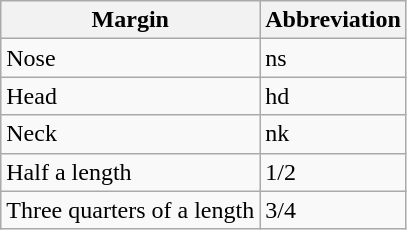<table class="wikitable sortable">
<tr>
<th>Margin</th>
<th>Abbreviation</th>
</tr>
<tr>
<td>Nose</td>
<td>ns</td>
</tr>
<tr>
<td>Head</td>
<td>hd</td>
</tr>
<tr>
<td>Neck</td>
<td>nk</td>
</tr>
<tr>
<td>Half a length</td>
<td>1/2</td>
</tr>
<tr>
<td>Three quarters of a length</td>
<td>3/4</td>
</tr>
</table>
